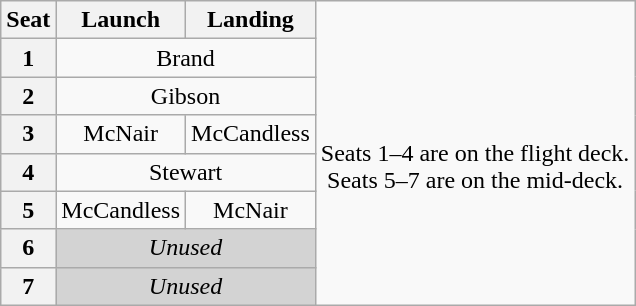<table class="wikitable" style="text-align:center">
<tr>
<th>Seat</th>
<th>Launch</th>
<th>Landing</th>
<td rowspan=8><br>Seats 1–4 are on the flight deck.<br>Seats 5–7 are on the mid-deck.</td>
</tr>
<tr>
<th>1</th>
<td colspan=2>Brand</td>
</tr>
<tr>
<th>2</th>
<td colspan=2>Gibson</td>
</tr>
<tr>
<th>3</th>
<td>McNair</td>
<td>McCandless</td>
</tr>
<tr>
<th>4</th>
<td colspan=2>Stewart</td>
</tr>
<tr>
<th>5</th>
<td>McCandless</td>
<td>McNair</td>
</tr>
<tr>
<th>6</th>
<td colspan=2 style="background-color:lightgray"><em>Unused</em></td>
</tr>
<tr>
<th>7</th>
<td colspan=2 style="background-color:lightgray"><em>Unused</em></td>
</tr>
</table>
